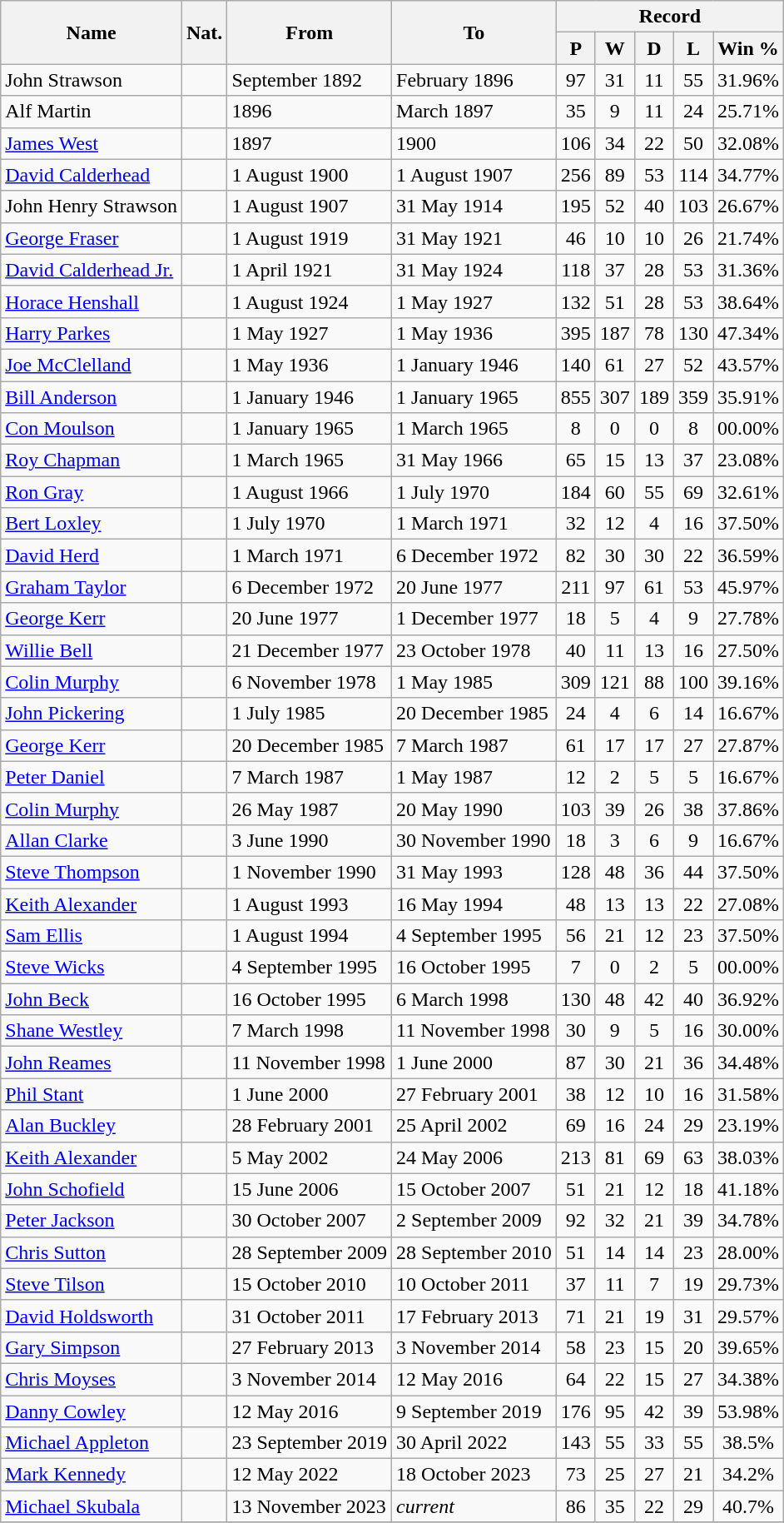<table class="wikitable" style="text-align: center">
<tr>
<th rowspan="2">Name</th>
<th rowspan="2">Nat.</th>
<th rowspan="2">From</th>
<th rowspan="2">To</th>
<th colspan="7">Record</th>
</tr>
<tr>
<th>P</th>
<th>W</th>
<th>D</th>
<th>L</th>
<th>Win %</th>
</tr>
<tr>
<td align="left">John Strawson</td>
<td></td>
<td align="left">September 1892</td>
<td align="left">February 1896</td>
<td>97</td>
<td>31</td>
<td>11</td>
<td>55</td>
<td>31.96%</td>
</tr>
<tr>
<td align="left">Alf Martin</td>
<td></td>
<td align="left">1896</td>
<td align="left">March 1897</td>
<td>35</td>
<td>9</td>
<td>11</td>
<td>24</td>
<td>25.71%</td>
</tr>
<tr>
<td align="left"><a href='#'>James West</a></td>
<td></td>
<td align="left">1897</td>
<td align="left">1900</td>
<td>106</td>
<td>34</td>
<td>22</td>
<td>50</td>
<td>32.08%</td>
</tr>
<tr>
<td align=left><a href='#'>David Calderhead</a></td>
<td></td>
<td align=left>1 August 1900</td>
<td align=left>1 August 1907</td>
<td>256</td>
<td>89</td>
<td>53</td>
<td>114</td>
<td>34.77%</td>
</tr>
<tr>
<td align=left>John Henry Strawson</td>
<td></td>
<td align=left>1 August 1907</td>
<td align=left>31 May 1914</td>
<td>195</td>
<td>52</td>
<td>40</td>
<td>103</td>
<td>26.67%</td>
</tr>
<tr>
<td align=left><a href='#'>George Fraser</a></td>
<td></td>
<td align=left>1 August 1919</td>
<td align=left>31 May 1921</td>
<td>46</td>
<td>10</td>
<td>10</td>
<td>26</td>
<td>21.74%</td>
</tr>
<tr>
<td align=left><a href='#'>David Calderhead Jr.</a></td>
<td></td>
<td align=left>1 April 1921</td>
<td align=left>31 May 1924</td>
<td>118</td>
<td>37</td>
<td>28</td>
<td>53</td>
<td>31.36%</td>
</tr>
<tr>
<td align=left><a href='#'>Horace Henshall</a></td>
<td></td>
<td align=left>1 August 1924</td>
<td align=left>1 May 1927</td>
<td>132</td>
<td>51</td>
<td>28</td>
<td>53</td>
<td>38.64%</td>
</tr>
<tr>
<td align=left><a href='#'>Harry Parkes</a></td>
<td></td>
<td align=left>1 May 1927</td>
<td align=left>1 May 1936</td>
<td>395</td>
<td>187</td>
<td>78</td>
<td>130</td>
<td>47.34%</td>
</tr>
<tr>
<td align=left><a href='#'>Joe McClelland</a></td>
<td></td>
<td align=left>1 May 1936</td>
<td align=left>1 January 1946</td>
<td>140</td>
<td>61</td>
<td>27</td>
<td>52</td>
<td>43.57%</td>
</tr>
<tr>
<td align=left><a href='#'>Bill Anderson</a></td>
<td></td>
<td align=left>1 January 1946</td>
<td align=left>1 January 1965</td>
<td>855</td>
<td>307</td>
<td>189</td>
<td>359</td>
<td>35.91%</td>
</tr>
<tr>
<td align=left><a href='#'>Con Moulson</a></td>
<td></td>
<td align=left>1 January 1965</td>
<td align=left>1 March 1965</td>
<td>8</td>
<td>0</td>
<td>0</td>
<td>8</td>
<td>00.00%</td>
</tr>
<tr>
<td align=left><a href='#'>Roy Chapman</a></td>
<td></td>
<td align=left>1 March 1965</td>
<td align=left>31 May 1966</td>
<td>65</td>
<td>15</td>
<td>13</td>
<td>37</td>
<td>23.08%</td>
</tr>
<tr>
<td align=left><a href='#'>Ron Gray</a></td>
<td></td>
<td align=left>1 August 1966</td>
<td align=left>1 July 1970</td>
<td>184</td>
<td>60</td>
<td>55</td>
<td>69</td>
<td>32.61%</td>
</tr>
<tr>
<td align=left><a href='#'>Bert Loxley</a></td>
<td></td>
<td align=left>1 July 1970</td>
<td align=left>1 March 1971</td>
<td>32</td>
<td>12</td>
<td>4</td>
<td>16</td>
<td>37.50%</td>
</tr>
<tr>
<td align=left><a href='#'>David Herd</a></td>
<td></td>
<td align=left>1 March 1971</td>
<td align=left>6 December 1972</td>
<td>82</td>
<td>30</td>
<td>30</td>
<td>22</td>
<td>36.59%</td>
</tr>
<tr>
<td align=left><a href='#'>Graham Taylor</a></td>
<td></td>
<td align=left>6 December 1972</td>
<td align=left>20 June 1977</td>
<td>211</td>
<td>97</td>
<td>61</td>
<td>53</td>
<td>45.97%</td>
</tr>
<tr>
<td align=left><a href='#'>George Kerr</a></td>
<td></td>
<td align=left>20 June 1977</td>
<td align=left>1 December 1977</td>
<td>18</td>
<td>5</td>
<td>4</td>
<td>9</td>
<td>27.78%</td>
</tr>
<tr>
<td align=left><a href='#'>Willie Bell</a></td>
<td></td>
<td align=left>21 December 1977</td>
<td align=left>23 October 1978</td>
<td>40</td>
<td>11</td>
<td>13</td>
<td>16</td>
<td>27.50%</td>
</tr>
<tr>
<td align=left><a href='#'>Colin Murphy</a></td>
<td></td>
<td align=left>6 November 1978</td>
<td align=left>1 May 1985</td>
<td>309</td>
<td>121</td>
<td>88</td>
<td>100</td>
<td>39.16%</td>
</tr>
<tr>
<td align=left><a href='#'>John Pickering</a></td>
<td></td>
<td align=left>1 July 1985</td>
<td align=left>20 December 1985</td>
<td>24</td>
<td>4</td>
<td>6</td>
<td>14</td>
<td>16.67%</td>
</tr>
<tr>
<td align=left><a href='#'>George Kerr</a></td>
<td></td>
<td align=left>20 December 1985</td>
<td align=left>7 March 1987</td>
<td>61</td>
<td>17</td>
<td>17</td>
<td>27</td>
<td>27.87%</td>
</tr>
<tr>
<td align=left><a href='#'>Peter Daniel</a></td>
<td></td>
<td align=left>7 March 1987</td>
<td align=left>1 May 1987</td>
<td>12</td>
<td>2</td>
<td>5</td>
<td>5</td>
<td>16.67%</td>
</tr>
<tr>
<td align=left><a href='#'>Colin Murphy</a></td>
<td></td>
<td align=left>26 May 1987</td>
<td align=left>20 May 1990</td>
<td>103</td>
<td>39</td>
<td>26</td>
<td>38</td>
<td>37.86%</td>
</tr>
<tr>
<td align=left><a href='#'>Allan Clarke</a></td>
<td></td>
<td align=left>3 June 1990</td>
<td align=left>30 November 1990</td>
<td>18</td>
<td>3</td>
<td>6</td>
<td>9</td>
<td>16.67%</td>
</tr>
<tr>
<td align=left><a href='#'>Steve Thompson</a></td>
<td></td>
<td align=left>1 November 1990</td>
<td align=left>31 May 1993</td>
<td>128</td>
<td>48</td>
<td>36</td>
<td>44</td>
<td>37.50%</td>
</tr>
<tr>
<td align=left><a href='#'>Keith Alexander</a></td>
<td></td>
<td align=left>1 August 1993</td>
<td align=left>16 May 1994</td>
<td>48</td>
<td>13</td>
<td>13</td>
<td>22</td>
<td>27.08%</td>
</tr>
<tr>
<td align=left><a href='#'>Sam Ellis</a></td>
<td></td>
<td align=left>1 August 1994</td>
<td align=left>4 September 1995</td>
<td>56</td>
<td>21</td>
<td>12</td>
<td>23</td>
<td>37.50%</td>
</tr>
<tr>
<td align=left><a href='#'>Steve Wicks</a></td>
<td></td>
<td align=left>4 September 1995</td>
<td align=left>16 October 1995</td>
<td>7</td>
<td>0</td>
<td>2</td>
<td>5</td>
<td>00.00%</td>
</tr>
<tr>
<td align=left><a href='#'>John Beck</a></td>
<td></td>
<td align=left>16 October 1995</td>
<td align=left>6 March 1998</td>
<td>130</td>
<td>48</td>
<td>42</td>
<td>40</td>
<td>36.92%</td>
</tr>
<tr>
<td align=left><a href='#'>Shane Westley</a></td>
<td></td>
<td align=left>7 March 1998</td>
<td align=left>11 November 1998</td>
<td>30</td>
<td>9</td>
<td>5</td>
<td>16</td>
<td>30.00%</td>
</tr>
<tr>
<td align=left><a href='#'>John Reames</a></td>
<td></td>
<td align=left>11 November 1998</td>
<td align=left>1 June 2000</td>
<td>87</td>
<td>30</td>
<td>21</td>
<td>36</td>
<td>34.48%</td>
</tr>
<tr>
<td align=left><a href='#'>Phil Stant</a></td>
<td></td>
<td align=left>1 June 2000</td>
<td align=left>27 February 2001</td>
<td>38</td>
<td>12</td>
<td>10</td>
<td>16</td>
<td>31.58%</td>
</tr>
<tr>
<td align=left><a href='#'>Alan Buckley</a></td>
<td></td>
<td align=left>28 February 2001</td>
<td align=left>25 April 2002</td>
<td>69</td>
<td>16</td>
<td>24</td>
<td>29</td>
<td>23.19%</td>
</tr>
<tr>
<td align=left><a href='#'>Keith Alexander</a></td>
<td></td>
<td align=left>5 May 2002</td>
<td align=left>24 May 2006</td>
<td>213</td>
<td>81</td>
<td>69</td>
<td>63</td>
<td>38.03%</td>
</tr>
<tr>
<td align=left><a href='#'>John Schofield</a></td>
<td></td>
<td align=left>15 June 2006</td>
<td align=left>15 October 2007</td>
<td>51</td>
<td>21</td>
<td>12</td>
<td>18</td>
<td>41.18%</td>
</tr>
<tr>
<td align=left><a href='#'>Peter Jackson</a></td>
<td></td>
<td align=left>30 October 2007</td>
<td align=left>2 September 2009</td>
<td>92</td>
<td>32</td>
<td>21</td>
<td>39</td>
<td>34.78%</td>
</tr>
<tr>
<td align=left><a href='#'>Chris Sutton</a></td>
<td></td>
<td align=left>28 September 2009</td>
<td align=left>28 September 2010</td>
<td>51</td>
<td>14</td>
<td>14</td>
<td>23</td>
<td>28.00%</td>
</tr>
<tr>
<td align=left><a href='#'>Steve Tilson</a></td>
<td></td>
<td align=left>15 October 2010</td>
<td align=left>10 October 2011</td>
<td>37</td>
<td>11</td>
<td>7</td>
<td>19</td>
<td>29.73%</td>
</tr>
<tr>
<td align=left><a href='#'>David Holdsworth</a></td>
<td></td>
<td align=left>31 October 2011</td>
<td align=left>17 February 2013</td>
<td>71</td>
<td>21</td>
<td>19</td>
<td>31</td>
<td>29.57%</td>
</tr>
<tr>
<td align=left><a href='#'>Gary Simpson</a></td>
<td></td>
<td align=left>27 February 2013</td>
<td align=left>3 November 2014</td>
<td>58</td>
<td>23</td>
<td>15</td>
<td>20</td>
<td>39.65%</td>
</tr>
<tr>
<td align=left><a href='#'>Chris Moyses</a></td>
<td></td>
<td align=left>3 November 2014</td>
<td align=left>12 May 2016</td>
<td>64</td>
<td>22</td>
<td>15</td>
<td>27</td>
<td>34.38%</td>
</tr>
<tr>
<td align=left><a href='#'>Danny Cowley</a></td>
<td></td>
<td align=left>12 May 2016</td>
<td align=left>9 September 2019</td>
<td>176</td>
<td>95</td>
<td>42</td>
<td>39</td>
<td>53.98%</td>
</tr>
<tr>
<td align=left><a href='#'>Michael Appleton</a></td>
<td></td>
<td align=left>23 September 2019</td>
<td align=left>30 April 2022</td>
<td>143</td>
<td>55</td>
<td>33</td>
<td>55</td>
<td>38.5%</td>
</tr>
<tr>
<td align=left><a href='#'>Mark Kennedy</a></td>
<td></td>
<td align=left>12 May 2022</td>
<td align=left>18 October 2023</td>
<td>73</td>
<td>25</td>
<td>27</td>
<td>21</td>
<td>34.2%</td>
</tr>
<tr>
<td align=left><a href='#'>Michael Skubala</a></td>
<td></td>
<td align=left>13 November 2023</td>
<td align=left><em>current</em></td>
<td>86</td>
<td>35</td>
<td>22</td>
<td>29</td>
<td>40.7%</td>
</tr>
<tr>
</tr>
</table>
